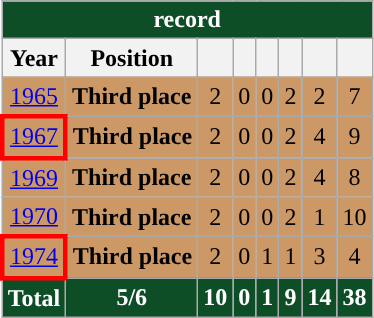<table class="wikitable" style="text-align: center;">
<tr>
<th colspan=9 style="background: #0E4E27; color: #FFFFFF;"><a href='#'></a> record</th>
</tr>
<tr>
<th>Year</th>
<th>Position</th>
<th></th>
<th></th>
<th></th>
<th></th>
<th></th>
<th></th>
</tr>
<tr style="background:#cc9966;">
<td> <a href='#'>1965</a></td>
<td><strong>Third place</strong></td>
<td>2</td>
<td>0</td>
<td>0</td>
<td>2</td>
<td>2</td>
<td>7</td>
</tr>
<tr style="background:#cc9966;">
<td style="border: 3px solid red"> <a href='#'>1967</a></td>
<td><strong>Third place</strong></td>
<td>2</td>
<td>0</td>
<td>0</td>
<td>2</td>
<td>4</td>
<td>9</td>
</tr>
<tr style="background:#cc9966;">
<td> <a href='#'>1969</a></td>
<td><strong>Third place</strong></td>
<td>2</td>
<td>0</td>
<td>0</td>
<td>2</td>
<td>4</td>
<td>8</td>
</tr>
<tr style="background:#cc9966;">
<td> <a href='#'>1970</a></td>
<td><strong>Third place</strong></td>
<td>2</td>
<td>0</td>
<td>0</td>
<td>2</td>
<td>1</td>
<td>10</td>
</tr>
<tr style="background:#cc9966;">
<td style="border: 3px solid red"> <a href='#'>1974</a></td>
<td><strong>Third place</strong></td>
<td>2</td>
<td>0</td>
<td>1</td>
<td>1</td>
<td>3</td>
<td>4</td>
</tr>
<tr style="background: #0E4E27; color: #FFFFFF;|">
<td><strong>Total</strong></td>
<td><strong>5/6</strong></td>
<td><strong>10</strong></td>
<td><strong>0</strong></td>
<td><strong>1</strong></td>
<td><strong>9</strong></td>
<td><strong>14</strong></td>
<td><strong>38</strong></td>
</tr>
</table>
